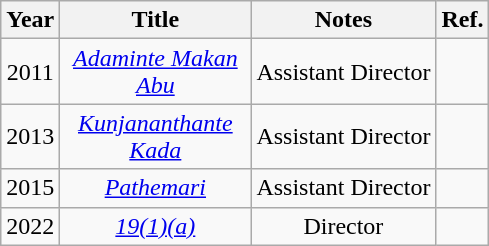<table class="wikitable" style="text-align:center;">
<tr>
<th>Year</th>
<th style="width:120px;">Title</th>
<th>Notes</th>
<th>Ref.</th>
</tr>
<tr>
<td rowspan="1">2011</td>
<td><em><a href='#'>Adaminte Makan Abu</a></em></td>
<td>Assistant Director</td>
<td></td>
</tr>
<tr>
<td rowspan="1">2013</td>
<td><em><a href='#'>Kunjananthante Kada</a></em></td>
<td>Assistant Director</td>
<td></td>
</tr>
<tr>
<td rowspan="1">2015</td>
<td><em><a href='#'>Pathemari</a></em></td>
<td>Assistant Director</td>
<td></td>
</tr>
<tr>
<td rowspan="1">2022</td>
<td><em><a href='#'>19(1)(a)</a></em></td>
<td>Director</td>
<td></td>
</tr>
</table>
